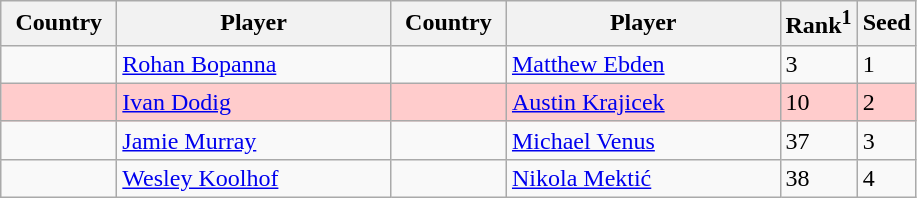<table class="sortable wikitable">
<tr>
<th width="70">Country</th>
<th width="175">Player</th>
<th width="70">Country</th>
<th width="175">Player</th>
<th>Rank<sup>1</sup></th>
<th>Seed</th>
</tr>
<tr>
<td></td>
<td><a href='#'>Rohan Bopanna</a></td>
<td></td>
<td><a href='#'>Matthew Ebden</a></td>
<td>3</td>
<td>1</td>
</tr>
<tr bgcolor=#fcc>
<td></td>
<td><a href='#'>Ivan Dodig</a></td>
<td></td>
<td><a href='#'>Austin Krajicek</a></td>
<td>10</td>
<td>2</td>
</tr>
<tr>
<td></td>
<td><a href='#'>Jamie Murray</a></td>
<td></td>
<td><a href='#'>Michael Venus</a></td>
<td>37</td>
<td>3</td>
</tr>
<tr>
<td></td>
<td><a href='#'>Wesley Koolhof</a></td>
<td></td>
<td><a href='#'>Nikola Mektić</a></td>
<td>38</td>
<td>4</td>
</tr>
</table>
